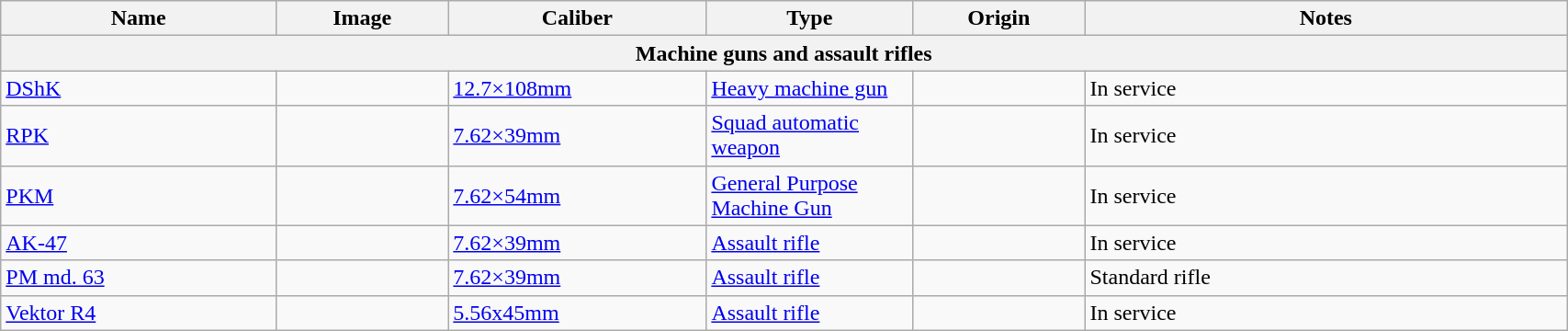<table class="wikitable" style="width:90%;">
<tr>
<th width=16%>Name</th>
<th width=10%>Image</th>
<th width=15%>Caliber</th>
<th width=12%>Type</th>
<th width=10%>Origin</th>
<th width=28%>Notes</th>
</tr>
<tr>
<th colspan="6">Machine guns and assault rifles</th>
</tr>
<tr>
<td><a href='#'>DShK</a></td>
<td></td>
<td><a href='#'>12.7×108mm</a></td>
<td><a href='#'>Heavy machine gun</a></td>
<td></td>
<td>In service</td>
</tr>
<tr>
<td><a href='#'>RPK</a></td>
<td></td>
<td><a href='#'>7.62×39mm</a></td>
<td><a href='#'>Squad automatic weapon</a></td>
<td></td>
<td>In service</td>
</tr>
<tr>
<td><a href='#'>PKM</a></td>
<td></td>
<td><a href='#'>7.62×54mm</a></td>
<td><a href='#'>General Purpose Machine Gun</a></td>
<td></td>
<td>In service</td>
</tr>
<tr>
<td><a href='#'>AK-47</a></td>
<td></td>
<td><a href='#'>7.62×39mm</a></td>
<td><a href='#'>Assault rifle</a></td>
<td></td>
<td>In service</td>
</tr>
<tr>
<td><a href='#'>PM md. 63</a></td>
<td></td>
<td><a href='#'>7.62×39mm</a></td>
<td><a href='#'>Assault rifle</a></td>
<td></td>
<td>Standard rifle</td>
</tr>
<tr>
<td><a href='#'>Vektor R4</a></td>
<td></td>
<td><a href='#'>5.56x45mm</a></td>
<td><a href='#'>Assault rifle</a></td>
<td></td>
<td>In service</td>
</tr>
</table>
